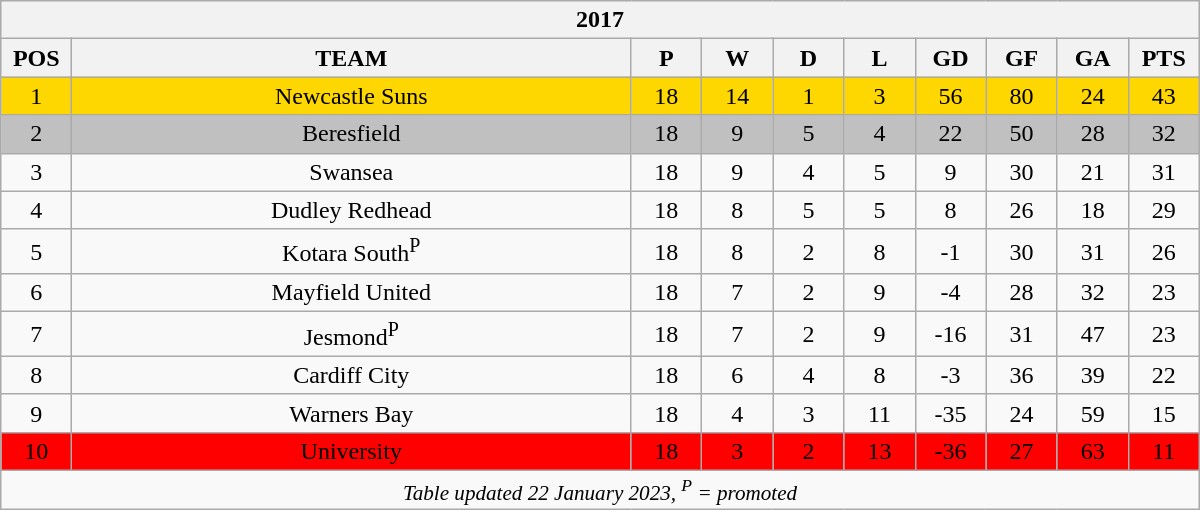<table class="wikitable collapsible collapsed" style="text-align:center; min-width:50em; margin: 1em auto 1em auto;">
<tr>
<th colspan=10>2017</th>
</tr>
<tr>
<th scope="col" width="40px">POS</th>
<th scope="col">TEAM</th>
<th scope="col" width="40px">P</th>
<th scope="col" width="40px">W</th>
<th scope="col" width="40px">D</th>
<th scope="col" width="40px">L</th>
<th scope="col" width="40px">GD</th>
<th scope="col" width="40px">GF</th>
<th scope="col" width="40px">GA</th>
<th scope="col" width="40px">PTS</th>
</tr>
<tr style="background: gold;">
<td>1</td>
<td>Newcastle Suns</td>
<td>18</td>
<td>14</td>
<td>1</td>
<td>3</td>
<td>56</td>
<td>80</td>
<td>24</td>
<td>43</td>
</tr>
<tr style="background: silver;">
<td>2</td>
<td>Beresfield</td>
<td>18</td>
<td>9</td>
<td>5</td>
<td>4</td>
<td>22</td>
<td>50</td>
<td>28</td>
<td>32</td>
</tr>
<tr>
<td>3</td>
<td>Swansea</td>
<td>18</td>
<td>9</td>
<td>4</td>
<td>5</td>
<td>9</td>
<td>30</td>
<td>21</td>
<td>31</td>
</tr>
<tr>
<td>4</td>
<td>Dudley Redhead</td>
<td>18</td>
<td>8</td>
<td>5</td>
<td>5</td>
<td>8</td>
<td>26</td>
<td>18</td>
<td>29</td>
</tr>
<tr>
<td>5</td>
<td>Kotara South<sup>P</sup></td>
<td>18</td>
<td>8</td>
<td>2</td>
<td>8</td>
<td>-1</td>
<td>30</td>
<td>31</td>
<td>26</td>
</tr>
<tr>
<td>6</td>
<td>Mayfield United</td>
<td>18</td>
<td>7</td>
<td>2</td>
<td>9</td>
<td>-4</td>
<td>28</td>
<td>32</td>
<td>23</td>
</tr>
<tr>
<td>7</td>
<td>Jesmond<sup>P</sup></td>
<td>18</td>
<td>7</td>
<td>2</td>
<td>9</td>
<td>-16</td>
<td>31</td>
<td>47</td>
<td>23</td>
</tr>
<tr>
<td>8</td>
<td>Cardiff City</td>
<td>18</td>
<td>6</td>
<td>4</td>
<td>8</td>
<td>-3</td>
<td>36</td>
<td>39</td>
<td>22</td>
</tr>
<tr>
<td>9</td>
<td>Warners Bay</td>
<td>18</td>
<td>4</td>
<td>3</td>
<td>11</td>
<td>-35</td>
<td>24</td>
<td>59</td>
<td>15</td>
</tr>
<tr style="background: red;">
<td>10</td>
<td>University</td>
<td>18</td>
<td>3</td>
<td>2</td>
<td>13</td>
<td>-36</td>
<td>27</td>
<td>63</td>
<td>11</td>
</tr>
<tr>
<td colspan=10 style="font-size:88%"><em>Table updated 22 January 2023, <sup>P</sup> = promoted</em></td>
</tr>
</table>
